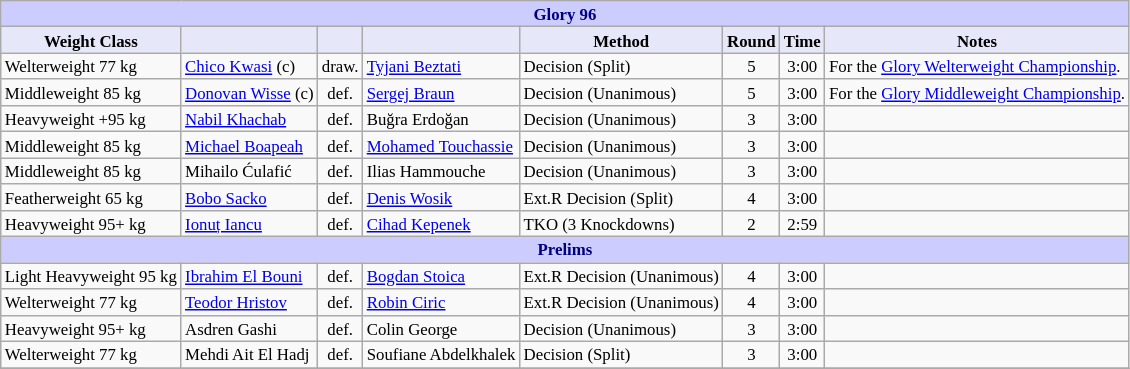<table class="wikitable" style="font-size: 70%;">
<tr>
<th colspan="8" style="background-color: #ccf; color: #000080; text-align: center;"><strong>Glory 96</strong></th>
</tr>
<tr>
<th colspan="1" style="background-color: #E6E8FA; color: #000000; text-align: center;">Weight Class</th>
<th colspan="1" style="background-color: #E6E8FA; color: #000000; text-align: center;"></th>
<th colspan="1" style="background-color: #E6E8FA; color: #000000; text-align: center;"></th>
<th colspan="1" style="background-color: #E6E8FA; color: #000000; text-align: center;"></th>
<th colspan="1" style="background-color: #E6E8FA; color: #000000; text-align: center;">Method</th>
<th colspan="1" style="background-color: #E6E8FA; color: #000000; text-align: center;">Round</th>
<th colspan="1" style="background-color: #E6E8FA; color: #000000; text-align: center;">Time</th>
<th colspan="1" style="background-color: #E6E8FA; color: #000000; text-align: center;">Notes</th>
</tr>
<tr>
<td>Welterweight 77 kg</td>
<td> <a href='#'>Chico Kwasi</a> (c)</td>
<td align=center>draw.</td>
<td> <a href='#'>Tyjani Beztati</a></td>
<td>Decision (Split)</td>
<td align=center>5</td>
<td align=center>3:00</td>
<td>For the <a href='#'>Glory Welterweight Championship</a>.</td>
</tr>
<tr>
<td>Middleweight 85 kg</td>
<td> <a href='#'>Donovan Wisse</a> (c)</td>
<td align=center>def.</td>
<td> <a href='#'>Sergej Braun</a></td>
<td>Decision (Unanimous)</td>
<td align=center>5</td>
<td align=center>3:00</td>
<td>For the <a href='#'>Glory Middleweight Championship</a>.</td>
</tr>
<tr>
<td>Heavyweight +95 kg</td>
<td> <a href='#'>Nabil Khachab</a></td>
<td align=center>def.</td>
<td> Buğra Erdoğan</td>
<td>Decision (Unanimous)</td>
<td align=center>3</td>
<td align=center>3:00</td>
<td></td>
</tr>
<tr>
<td>Middleweight 85 kg</td>
<td> <a href='#'>Michael Boapeah</a></td>
<td align=center>def.</td>
<td> <a href='#'>Mohamed Touchassie</a></td>
<td>Decision (Unanimous)</td>
<td align=center>3</td>
<td align=center>3:00</td>
<td></td>
</tr>
<tr>
<td>Middleweight 85 kg</td>
<td> Mihailo Ćulafić</td>
<td align=center>def.</td>
<td> Ilias Hammouche</td>
<td>Decision (Unanimous)</td>
<td align=center>3</td>
<td align=center>3:00</td>
<td></td>
</tr>
<tr>
<td>Featherweight 65 kg</td>
<td> <a href='#'>Bobo Sacko</a></td>
<td align=center>def.</td>
<td> <a href='#'>Denis Wosik</a></td>
<td>Ext.R Decision (Split)</td>
<td align=center>4</td>
<td align=center>3:00</td>
<td></td>
</tr>
<tr>
<td>Heavyweight 95+ kg</td>
<td> <a href='#'>Ionuț Iancu</a></td>
<td align=center>def.</td>
<td> <a href='#'>Cihad Kepenek</a></td>
<td>TKO (3 Knockdowns)</td>
<td align=center>2</td>
<td align=center>2:59</td>
<td></td>
</tr>
<tr>
<th colspan="8" style="background-color: #ccf; color: #000080; text-align: center;"><strong>Prelims</strong></th>
</tr>
<tr>
<td>Light Heavyweight 95 kg</td>
<td> <a href='#'>Ibrahim El Bouni</a></td>
<td align=center>def.</td>
<td> <a href='#'>Bogdan Stoica</a></td>
<td>Ext.R Decision (Unanimous)</td>
<td align=center>4</td>
<td align=center>3:00</td>
<td></td>
</tr>
<tr>
<td>Welterweight 77 kg</td>
<td> <a href='#'>Teodor Hristov</a></td>
<td align=center>def.</td>
<td> <a href='#'>Robin Ciric</a></td>
<td>Ext.R Decision (Unanimous)</td>
<td align=center>4</td>
<td align=center>3:00</td>
<td></td>
</tr>
<tr>
<td>Heavyweight 95+ kg</td>
<td> Asdren Gashi</td>
<td align=center>def.</td>
<td> Colin George</td>
<td>Decision (Unanimous)</td>
<td align=center>3</td>
<td align=center>3:00</td>
<td></td>
</tr>
<tr>
<td>Welterweight 77 kg</td>
<td> Mehdi Ait El Hadj</td>
<td align=center>def.</td>
<td> Soufiane Abdelkhalek</td>
<td>Decision (Split)</td>
<td align=center>3</td>
<td align=center>3:00</td>
<td></td>
</tr>
<tr>
</tr>
</table>
